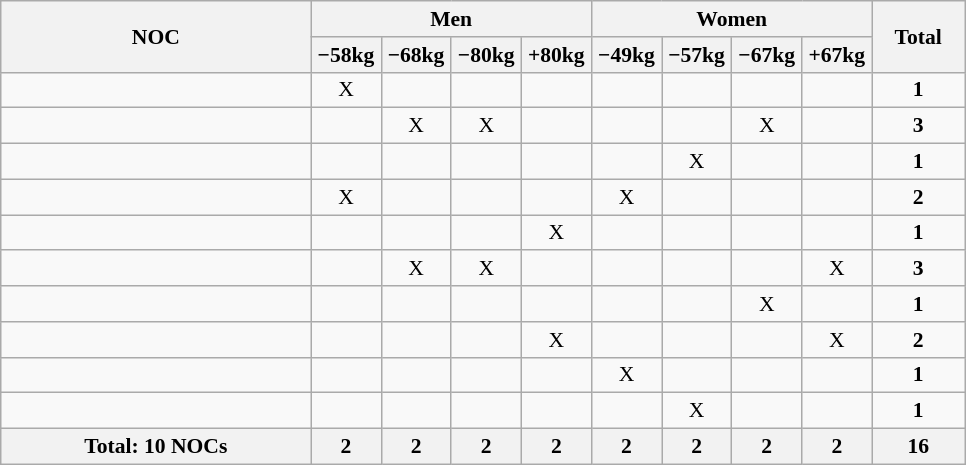<table class="wikitable" style="text-align:center; font-size:90%">
<tr>
<th rowspan="2" width=200 align="left">NOC</th>
<th colspan="4">Men</th>
<th colspan="4">Women</th>
<th width=55 rowspan="2">Total</th>
</tr>
<tr>
<th width=40>−58kg</th>
<th width=40>−68kg</th>
<th width=40>−80kg</th>
<th width=40>+80kg</th>
<th width=40>−49kg</th>
<th width=40>−57kg</th>
<th width=40>−67kg</th>
<th width=40>+67kg</th>
</tr>
<tr>
<td align="left"></td>
<td>X</td>
<td></td>
<td></td>
<td></td>
<td></td>
<td></td>
<td></td>
<td></td>
<td><strong>1</strong></td>
</tr>
<tr>
<td align="left"></td>
<td></td>
<td>X</td>
<td>X</td>
<td></td>
<td></td>
<td></td>
<td>X</td>
<td></td>
<td><strong>3</strong></td>
</tr>
<tr>
<td align="left"></td>
<td></td>
<td></td>
<td></td>
<td></td>
<td></td>
<td>X</td>
<td></td>
<td></td>
<td><strong>1</strong></td>
</tr>
<tr>
<td align="left"></td>
<td>X</td>
<td></td>
<td></td>
<td></td>
<td>X</td>
<td></td>
<td></td>
<td></td>
<td><strong>2</strong></td>
</tr>
<tr>
<td align="left"></td>
<td></td>
<td></td>
<td></td>
<td>X</td>
<td></td>
<td></td>
<td></td>
<td></td>
<td><strong>1</strong></td>
</tr>
<tr>
<td align="left"></td>
<td></td>
<td>X</td>
<td>X</td>
<td></td>
<td></td>
<td></td>
<td></td>
<td>X</td>
<td><strong>3</strong></td>
</tr>
<tr>
<td align="left"></td>
<td></td>
<td></td>
<td></td>
<td></td>
<td></td>
<td></td>
<td>X</td>
<td></td>
<td><strong>1</strong></td>
</tr>
<tr>
<td align="left"></td>
<td></td>
<td></td>
<td></td>
<td>X</td>
<td></td>
<td></td>
<td></td>
<td>X</td>
<td><strong>2</strong></td>
</tr>
<tr>
<td align="left"></td>
<td></td>
<td></td>
<td></td>
<td></td>
<td>X</td>
<td></td>
<td></td>
<td></td>
<td><strong>1</strong></td>
</tr>
<tr>
<td align="left"></td>
<td></td>
<td></td>
<td></td>
<td></td>
<td></td>
<td>X</td>
<td></td>
<td></td>
<td><strong>1</strong></td>
</tr>
<tr>
<th>Total: 10 NOCs</th>
<th>2</th>
<th>2</th>
<th>2</th>
<th>2</th>
<th>2</th>
<th>2</th>
<th>2</th>
<th>2</th>
<th>16</th>
</tr>
</table>
